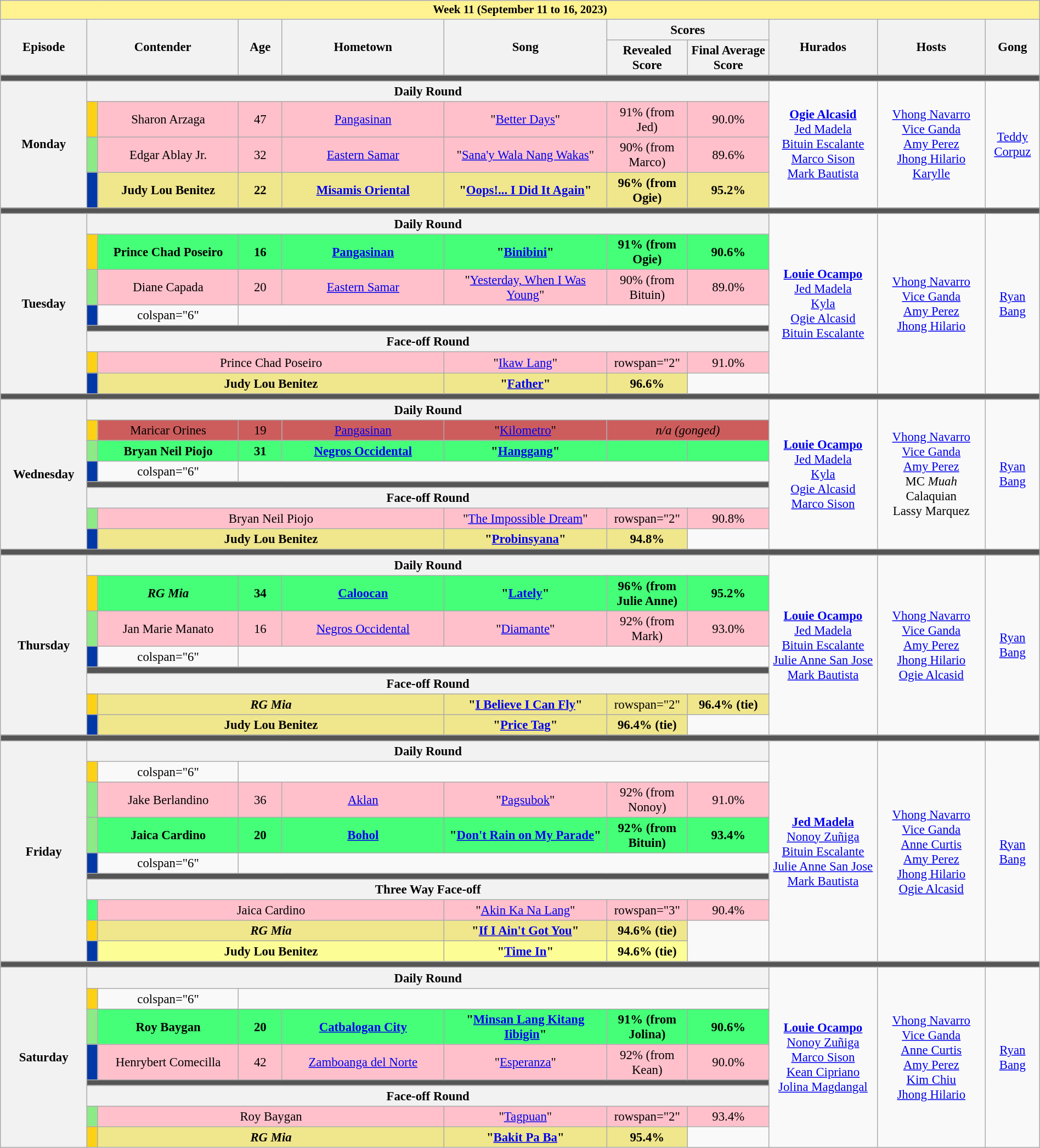<table class="wikitable mw-collapsible mw-collapsed" style="width:100%; text-align:center; font-size:95%;">
<tr>
<th colspan="11" style="background-color:#fff291;font-size:14px">Week 11 (September 11 to 16, 2023)</th>
</tr>
<tr>
<th rowspan="2" width="8%">Episode</th>
<th colspan="2" rowspan="2" width="14%">Contender</th>
<th rowspan="2" width="04%">Age</th>
<th rowspan="2" width="15%">Hometown</th>
<th rowspan="2" width="15%">Song</th>
<th colspan="2">Scores</th>
<th rowspan="2" width="10%">Hurados</th>
<th rowspan="2" width="10%">Hosts</th>
<th rowspan="2" width="05%">Gong</th>
</tr>
<tr>
<th width="7.5%">Revealed Score</th>
<th width="7.5%">Final Average Score</th>
</tr>
<tr>
<td colspan="11" style="background:#555;"></td>
</tr>
<tr>
<th rowspan="4">Monday<br></th>
<th colspan="7">Daily Round</th>
<td rowspan="4"><strong><a href='#'>Ogie Alcasid</a></strong><br><a href='#'>Jed Madela</a><br><a href='#'>Bituin Escalante</a><br><a href='#'>Marco Sison</a><br><a href='#'>Mark Bautista</a></td>
<td rowspan="4"><a href='#'>Vhong Navarro</a><br><a href='#'>Vice Ganda</a><br><a href='#'>Amy Perez</a><br><a href='#'>Jhong Hilario</a><br><a href='#'>Karylle</a></td>
<td rowspan="4"><a href='#'>Teddy Corpuz</a></td>
</tr>
<tr style="background:pink" |>
<td style="background:#FCD116" width="01%"></td>
<td>Sharon Arzaga</td>
<td>47</td>
<td><a href='#'>Pangasinan</a></td>
<td>"<a href='#'>Better Days</a>"</td>
<td>91% (from Jed)</td>
<td>90.0%</td>
</tr>
<tr style="background:pink" |>
<td style="background:#8deb87"></td>
<td>Edgar Ablay Jr.</td>
<td>32</td>
<td><a href='#'>Eastern Samar</a></td>
<td>"<a href='#'>Sana'y Wala Nang Wakas</a>"</td>
<td>90% (from Marco)</td>
<td>89.6%</td>
</tr>
<tr style="background:khaki" |>
<td style="background:#0038A8"></td>
<td><strong>Judy Lou Benitez</strong></td>
<td><strong>22</strong></td>
<td><strong><a href='#'>Misamis Oriental</a></strong></td>
<td><strong>"<a href='#'>Oops!... I Did It Again</a>"</strong></td>
<td><strong>96% (from Ogie)</strong></td>
<td><strong>95.2%</strong></td>
</tr>
<tr>
<td colspan="11" style="background:#555;"></td>
</tr>
<tr>
<th rowspan="8">Tuesday<br></th>
<th colspan="7">Daily Round</th>
<td rowspan="8"><strong><a href='#'>Louie Ocampo</a></strong><br><a href='#'>Jed Madela</a><br><a href='#'>Kyla</a><br><a href='#'>Ogie Alcasid</a><br><a href='#'>Bituin Escalante</a></td>
<td rowspan="8"><a href='#'>Vhong Navarro</a><br><a href='#'>Vice Ganda</a><br><a href='#'>Amy Perez</a><br><a href='#'>Jhong Hilario</a></td>
<td rowspan="8"><a href='#'>Ryan Bang</a></td>
</tr>
<tr style="background:#44ff77" |>
<td style="background:#FCD116"></td>
<td><strong>Prince Chad Poseiro</strong></td>
<td><strong>16</strong></td>
<td><strong><a href='#'>Pangasinan</a></strong></td>
<td><strong>"<a href='#'>Binibini</a>"</strong></td>
<td><strong>91% (from Ogie)</strong></td>
<td><strong>90.6%</strong></td>
</tr>
<tr style="background:pink" |>
<td style="background:#8deb87"></td>
<td>Diane Capada</td>
<td>20</td>
<td><a href='#'>Eastern Samar</a></td>
<td>"<a href='#'>Yesterday, When I Was Young</a>"</td>
<td>90% (from Bituin)</td>
<td>89.0%</td>
</tr>
<tr>
<td style="background:#0038A8"></td>
<td>colspan="6" </td>
</tr>
<tr>
<td colspan="7" style="background:#555;"></td>
</tr>
<tr>
<th colspan="7">Face-off Round</th>
</tr>
<tr style="background:pink" |>
<td style="background:#FCD116"></td>
<td colspan="3">Prince Chad Poseiro</td>
<td>"<a href='#'>Ikaw Lang</a>"</td>
<td>rowspan="2" </td>
<td>91.0%</td>
</tr>
<tr style="background:khaki" |>
<td style="background:#0038A8"></td>
<td colspan="3"><strong>Judy Lou Benitez</strong></td>
<td><strong>"<a href='#'>Father</a>"</strong></td>
<td><strong>96.6%</strong></td>
</tr>
<tr>
<td colspan="11" style="background:#555;"></td>
</tr>
<tr>
<th rowspan="8">Wednesday<br></th>
<th colspan="7">Daily Round</th>
<td rowspan="8"><strong><a href='#'>Louie Ocampo</a></strong><br><a href='#'>Jed Madela</a><br><a href='#'>Kyla</a><br><a href='#'>Ogie Alcasid</a><br><a href='#'>Marco Sison</a></td>
<td rowspan="8"><a href='#'>Vhong Navarro</a><br><a href='#'>Vice Ganda</a><br><a href='#'>Amy Perez</a><br>MC <em>Muah</em> Calaquian<br>Lassy Marquez</td>
<td rowspan="8"><a href='#'>Ryan Bang</a></td>
</tr>
<tr style="background:#CD5C5C"|>
<td style="background:#FCD116"></td>
<td>Maricar Orines</td>
<td>19</td>
<td><a href='#'>Pangasinan</a></td>
<td>"<a href='#'>Kilometro</a>"</td>
<td colspan="2"><em>n/a (gonged)</em></td>
</tr>
<tr style="background:#44ff77" |>
<td style="background:#8deb87"></td>
<td><strong>Bryan Neil Piojo</strong></td>
<td><strong>31</strong></td>
<td><strong><a href='#'>Negros Occidental</a></strong></td>
<td><strong>"<a href='#'>Hanggang</a>"</strong></td>
<td></td>
<td></td>
</tr>
<tr>
<td style="background:#0038A8"></td>
<td>colspan="6" </td>
</tr>
<tr>
<td colspan="7" style="background:#555;"></td>
</tr>
<tr>
<th colspan="7">Face-off Round</th>
</tr>
<tr style="background:pink" |>
<td style="background:#8deb87"></td>
<td colspan="3">Bryan Neil Piojo</td>
<td>"<a href='#'>The Impossible Dream</a>"</td>
<td>rowspan="2" </td>
<td>90.8%</td>
</tr>
<tr style="background:khaki" |>
<td style="background:#0038A8"></td>
<td colspan="3"><strong>Judy Lou Benitez</strong></td>
<td><strong>"<a href='#'>Probinsyana</a>"</strong></td>
<td><strong>94.8%</strong></td>
</tr>
<tr>
<td colspan="11" style="background:#555;"></td>
</tr>
<tr>
<th rowspan="8">Thursday<br></th>
<th colspan="7">Daily Round</th>
<td rowspan="8"><strong><a href='#'>Louie Ocampo</a></strong><br><a href='#'>Jed Madela</a><br><a href='#'>Bituin Escalante</a><br><a href='#'>Julie Anne San Jose</a><br><a href='#'>Mark Bautista</a></td>
<td rowspan="8"><a href='#'>Vhong Navarro</a><br><a href='#'>Vice Ganda</a><br><a href='#'>Amy Perez</a><br><a href='#'>Jhong Hilario</a><br><a href='#'>Ogie Alcasid</a></td>
<td rowspan="8"><a href='#'>Ryan Bang</a></td>
</tr>
<tr style="background:#44ff77" |>
<td style="background:#FCD116"></td>
<td><strong><em>RG Mia</em></strong></td>
<td><strong>34</strong></td>
<td><strong><a href='#'>Caloocan</a></strong></td>
<td><strong>"<a href='#'>Lately</a>"</strong></td>
<td><strong>96% (from Julie Anne)</strong></td>
<td><strong>95.2%</strong></td>
</tr>
<tr style="background:pink" |>
<td style="background:#8deb87"></td>
<td>Jan Marie Manato</td>
<td>16</td>
<td><a href='#'>Negros Occidental</a></td>
<td>"<a href='#'>Diamante</a>"</td>
<td>92% (from Mark)</td>
<td>93.0%</td>
</tr>
<tr>
<td style="background:#0038A8"></td>
<td>colspan="6" </td>
</tr>
<tr>
<td colspan="7" style="background:#555;"></td>
</tr>
<tr>
<th colspan="7">Face-off Round</th>
</tr>
<tr style="background:khaki" |>
<td style="background:#FCD116"></td>
<td colspan="3"><strong><em>RG Mia</em></strong></td>
<td><strong>"<a href='#'>I Believe I Can Fly</a>"</strong></td>
<td>rowspan="2" </td>
<td><strong>96.4% (tie)</strong></td>
</tr>
<tr style="background:khaki" |>
<td style="background:#0038A8"></td>
<td colspan="3"><strong>Judy Lou Benitez</strong></td>
<td><strong>"<a href='#'>Price Tag</a>"</strong></td>
<td><strong>96.4% (tie)</strong></td>
</tr>
<tr>
<td colspan="11" style="background:#555;"></td>
</tr>
<tr>
<th rowspan="10">Friday<br></th>
<th colspan="7">Daily Round</th>
<td rowspan="10"><strong><a href='#'>Jed Madela</a></strong><br><a href='#'>Nonoy Zuñiga</a><br><a href='#'>Bituin Escalante</a><br><a href='#'>Julie Anne San Jose</a><br><a href='#'>Mark Bautista</a></td>
<td rowspan="10"><a href='#'>Vhong Navarro</a><br><a href='#'>Vice Ganda</a><br><a href='#'>Anne Curtis</a><br><a href='#'>Amy Perez</a><br><a href='#'>Jhong Hilario</a><br><a href='#'>Ogie Alcasid</a></td>
<td rowspan="10"><a href='#'>Ryan Bang</a></td>
</tr>
<tr>
<td style="background:#FCD116"></td>
<td>colspan="6" </td>
</tr>
<tr style="background:pink" |>
<td style="background:#8deb87"></td>
<td>Jake Berlandino</td>
<td>36</td>
<td><a href='#'>Aklan</a></td>
<td>"<a href='#'>Pagsubok</a>"</td>
<td>92% (from Nonoy)</td>
<td>91.0%</td>
</tr>
<tr style="background:#44ff77" |>
<td style="background:#8deb87"></td>
<td><strong>Jaica Cardino</strong></td>
<td><strong>20</strong></td>
<td><strong><a href='#'>Bohol</a></strong></td>
<td><strong>"<a href='#'>Don't Rain on My Parade</a>"</strong></td>
<td><strong>92% (from Bituin)</strong></td>
<td><strong>93.4%</strong></td>
</tr>
<tr>
<td style="background:#0038A8"></td>
<td>colspan="6" </td>
</tr>
<tr>
<td colspan="7" style="background:#555;"></td>
</tr>
<tr>
<th colspan="7">Three Way Face-off</th>
</tr>
<tr style="background:pink" |>
<td style="background:#44ff77"></td>
<td colspan="3">Jaica Cardino</td>
<td>"<a href='#'>Akin Ka Na Lang</a>"</td>
<td>rowspan="3" </td>
<td>90.4%</td>
</tr>
<tr style="background:khaki" |>
<td style="background:#FCD116"></td>
<td colspan="3"><strong><em>RG Mia</em></strong></td>
<td><strong>"<a href='#'>If I Ain't Got You</a>"</strong></td>
<td><strong>94.6% (tie)</strong></td>
</tr>
<tr style="background:#FDFD96" |>
<td style="background:#0038A8"></td>
<td colspan="3"><strong>Judy Lou Benitez</strong></td>
<td><strong>"<a href='#'>Time In</a>"</strong></td>
<td><strong>94.6% (tie)</strong></td>
</tr>
<tr>
<td colspan="11" style="background:#555;"></td>
</tr>
<tr>
<th rowspan="8">Saturday <br></th>
<th colspan="7">Daily Round</th>
<td rowspan="8"><strong><a href='#'>Louie Ocampo</a></strong><br><a href='#'>Nonoy Zuñiga</a><br><a href='#'>Marco Sison</a><br><a href='#'>Kean Cipriano</a><br><a href='#'>Jolina Magdangal</a></td>
<td rowspan="8"><a href='#'>Vhong Navarro</a><br><a href='#'>Vice Ganda</a><br><a href='#'>Anne Curtis</a><br><a href='#'>Amy Perez</a><br><a href='#'>Kim Chiu</a><br><a href='#'>Jhong Hilario</a></td>
<td rowspan="8"><a href='#'>Ryan Bang</a></td>
</tr>
<tr>
<td style="background:#FCD116"></td>
<td>colspan="6" </td>
</tr>
<tr style="background:#44ff77" |>
<td style="background:#8deb87"></td>
<td><strong>Roy Baygan</strong></td>
<td><strong>20</strong></td>
<td><strong><a href='#'>Catbalogan City</a></strong></td>
<td><strong>"<a href='#'>Minsan Lang Kitang Iibigin</a>"</strong></td>
<td><strong>91% (from Jolina)</strong></td>
<td><strong>90.6%</strong></td>
</tr>
<tr style="background:pink" |>
<td style="background:#0038A8"></td>
<td>Henrybert Comecilla</td>
<td>42</td>
<td><a href='#'>Zamboanga del Norte</a></td>
<td>"<a href='#'>Esperanza</a>"</td>
<td>92% (from Kean)</td>
<td>90.0%</td>
</tr>
<tr>
<td colspan="7" style="background:#555;"></td>
</tr>
<tr>
<th colspan="7">Face-off Round</th>
</tr>
<tr style="background:pink" |>
<td style="background:#8deb87"></td>
<td colspan="3">Roy Baygan</td>
<td>"<a href='#'>Tagpuan</a>"</td>
<td>rowspan="2" </td>
<td>93.4%</td>
</tr>
<tr style="background:khaki" |>
<td style="background:#FCD116"></td>
<td colspan="3"><strong><em>RG Mia</em></strong></td>
<td><strong>"<a href='#'>Bakit Pa Ba</a>"</strong></td>
<td><strong>95.4%</strong></td>
</tr>
</table>
